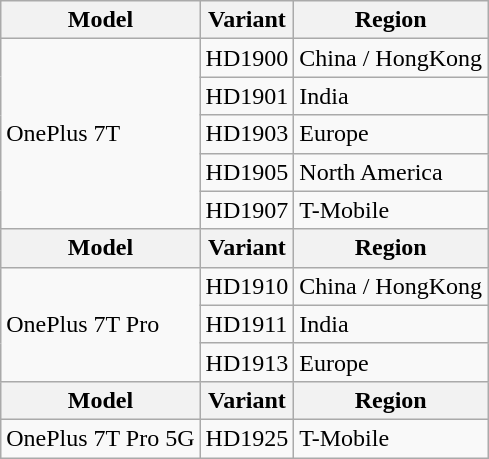<table class="wikitable">
<tr>
<th>Model</th>
<th>Variant</th>
<th>Region</th>
</tr>
<tr>
<td rowspan="5">OnePlus 7T</td>
<td>HD1900</td>
<td>China / HongKong</td>
</tr>
<tr>
<td>HD1901</td>
<td>India</td>
</tr>
<tr>
<td>HD1903</td>
<td>Europe</td>
</tr>
<tr>
<td>HD1905</td>
<td>North America</td>
</tr>
<tr>
<td>HD1907</td>
<td>T-Mobile</td>
</tr>
<tr>
<th>Model</th>
<th>Variant</th>
<th>Region</th>
</tr>
<tr>
<td rowspan="3">OnePlus 7T Pro</td>
<td>HD1910</td>
<td>China / HongKong</td>
</tr>
<tr>
<td>HD1911</td>
<td>India</td>
</tr>
<tr>
<td>HD1913</td>
<td>Europe</td>
</tr>
<tr>
<th>Model</th>
<th>Variant</th>
<th>Region</th>
</tr>
<tr>
<td>OnePlus 7T Pro 5G</td>
<td>HD1925</td>
<td>T-Mobile</td>
</tr>
</table>
